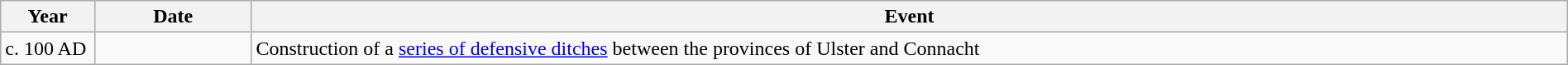<table class="wikitable" width="100%">
<tr>
<th style="width:6%">Year</th>
<th style="width:10%">Date</th>
<th>Event</th>
</tr>
<tr>
<td>c. 100 AD</td>
<td></td>
<td>Construction of a <a href='#'>series of defensive ditches</a> between the provinces of Ulster and Connacht</td>
</tr>
</table>
